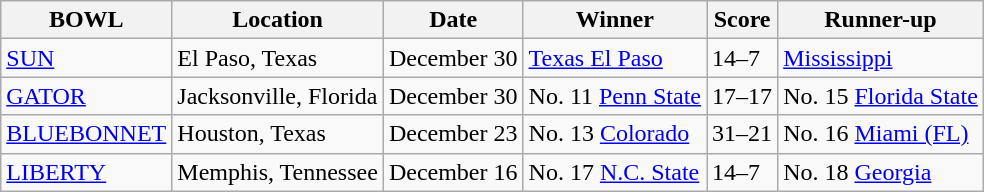<table class="wikitable">
<tr>
<th>BOWL</th>
<th>Location</th>
<th>Date</th>
<th>Winner</th>
<th>Score</th>
<th>Runner-up</th>
</tr>
<tr>
<td><a href='#'>SUN</a></td>
<td>El Paso, Texas</td>
<td>December 30</td>
<td><a href='#'>Texas El Paso</a></td>
<td>14–7</td>
<td><a href='#'>Mississippi</a></td>
</tr>
<tr>
<td><a href='#'>GATOR</a></td>
<td>Jacksonville, Florida</td>
<td>December 30</td>
<td>No. 11 <a href='#'>Penn State</a></td>
<td>17–17</td>
<td>No. 15 <a href='#'>Florida State</a></td>
</tr>
<tr>
<td><a href='#'>BLUEBONNET</a></td>
<td>Houston, Texas</td>
<td>December 23</td>
<td>No. 13 <a href='#'>Colorado</a></td>
<td>31–21</td>
<td>No. 16 <a href='#'>Miami (FL)</a></td>
</tr>
<tr>
<td><a href='#'>LIBERTY</a></td>
<td>Memphis, Tennessee</td>
<td>December 16</td>
<td>No. 17 <a href='#'>N.C. State</a></td>
<td>14–7</td>
<td>No. 18 <a href='#'>Georgia</a></td>
</tr>
</table>
